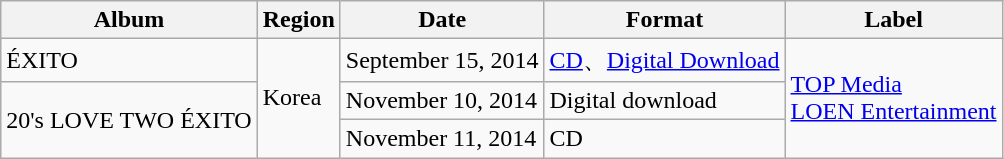<table class="wikitable">
<tr>
<th scope="col">Album</th>
<th>Region</th>
<th>Date</th>
<th>Format</th>
<th>Label</th>
</tr>
<tr>
<td>ÉXITO</td>
<td rowspan=3>Korea</td>
<td>September 15, 2014</td>
<td><a href='#'>CD</a>、<a href='#'>Digital Download</a></td>
<td rowspan=3><a href='#'>TOP Media</a><br><a href='#'>LOEN Entertainment</a></td>
</tr>
<tr>
<td rowspan=2>20's LOVE TWO ÉXITO</td>
<td>November 10, 2014</td>
<td>Digital download</td>
</tr>
<tr>
<td>November 11, 2014</td>
<td>CD</td>
</tr>
</table>
